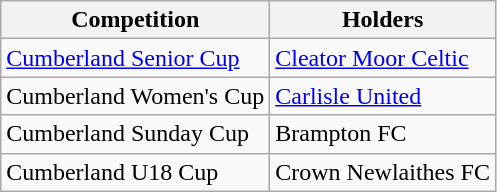<table class="wikitable">
<tr>
<th>Competition</th>
<th>Holders</th>
</tr>
<tr>
<td><a href='#'>Cumberland Senior Cup</a></td>
<td><a href='#'>Cleator Moor Celtic</a></td>
</tr>
<tr>
<td>Cumberland Women's Cup</td>
<td><a href='#'>Carlisle United</a></td>
</tr>
<tr>
<td>Cumberland Sunday Cup</td>
<td>Brampton FC</td>
</tr>
<tr>
<td>Cumberland U18 Cup</td>
<td>Crown Newlaithes FC</td>
</tr>
</table>
